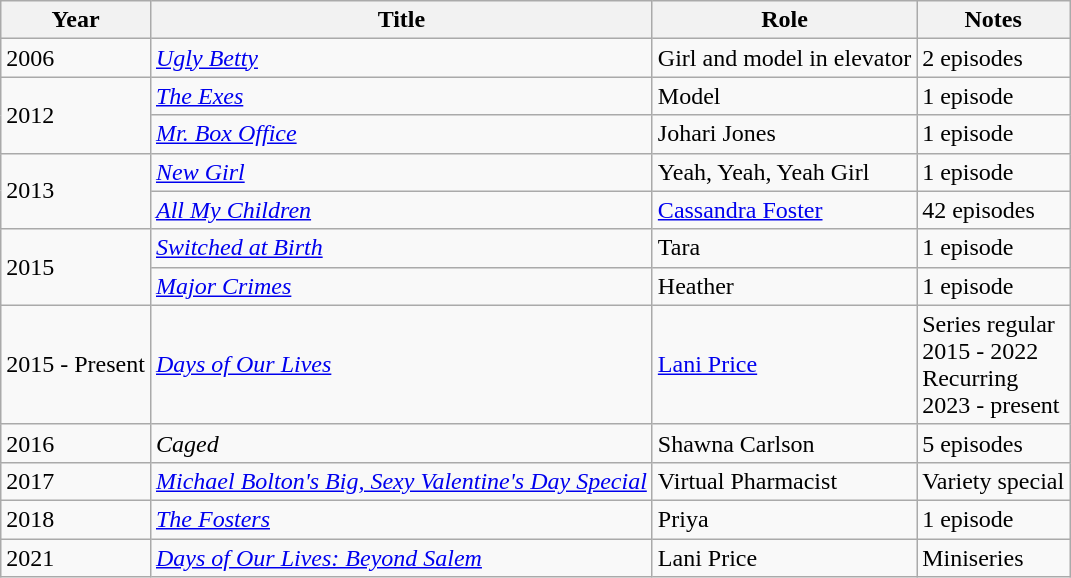<table class="wikitable sortable">
<tr>
<th>Year</th>
<th>Title</th>
<th>Role</th>
<th class="unsortable">Notes</th>
</tr>
<tr>
<td>2006</td>
<td><em><a href='#'>Ugly Betty</a></em></td>
<td>Girl and model in elevator</td>
<td>2 episodes</td>
</tr>
<tr>
<td rowspan="2">2012</td>
<td><em><a href='#'>The Exes</a></em></td>
<td>Model</td>
<td>1 episode</td>
</tr>
<tr>
<td><em><a href='#'>Mr. Box Office</a></em></td>
<td>Johari Jones</td>
<td>1 episode</td>
</tr>
<tr>
<td rowspan="2">2013</td>
<td><em><a href='#'>New Girl</a></em></td>
<td>Yeah, Yeah, Yeah Girl</td>
<td>1 episode</td>
</tr>
<tr>
<td><em><a href='#'>All My Children</a></em></td>
<td><a href='#'>Cassandra Foster</a></td>
<td>42 episodes</td>
</tr>
<tr>
<td rowspan="2">2015</td>
<td><em><a href='#'>Switched at Birth</a></em></td>
<td>Tara</td>
<td>1 episode</td>
</tr>
<tr>
<td><em><a href='#'>Major Crimes</a></em></td>
<td>Heather</td>
<td>1 episode</td>
</tr>
<tr>
<td>2015 - Present</td>
<td><em><a href='#'>Days of Our Lives</a></em></td>
<td><a href='#'>Lani Price</a></td>
<td>Series regular<br>2015 - 2022<br>Recurring<br>2023 - present</td>
</tr>
<tr>
<td>2016</td>
<td><em>Caged</em></td>
<td>Shawna Carlson</td>
<td>5 episodes</td>
</tr>
<tr>
<td>2017</td>
<td><em><a href='#'>Michael Bolton's Big, Sexy Valentine's Day Special</a></em></td>
<td>Virtual Pharmacist</td>
<td>Variety special</td>
</tr>
<tr>
<td>2018</td>
<td><em><a href='#'>The Fosters</a></em></td>
<td>Priya</td>
<td>1 episode</td>
</tr>
<tr>
<td>2021</td>
<td><em><a href='#'>Days of Our Lives: Beyond Salem</a></em></td>
<td>Lani Price</td>
<td>Miniseries</td>
</tr>
</table>
